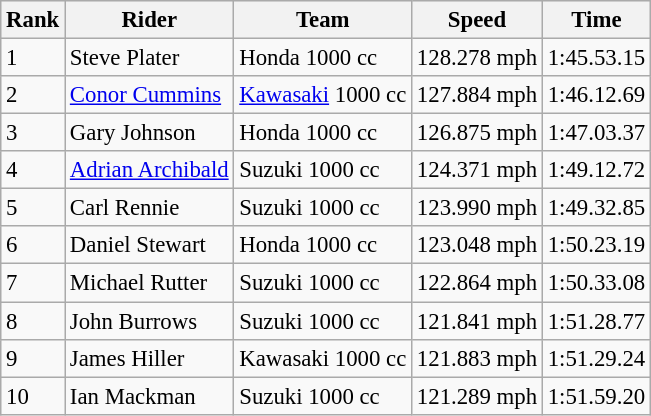<table class="wikitable" style="font-size: 95%;">
<tr style="background:#efefef;">
<th>Rank</th>
<th>Rider</th>
<th>Team</th>
<th>Speed</th>
<th>Time</th>
</tr>
<tr>
<td>1</td>
<td> Steve Plater</td>
<td>Honda 1000 cc</td>
<td>128.278 mph</td>
<td>1:45.53.15</td>
</tr>
<tr>
<td>2</td>
<td> <a href='#'>Conor Cummins</a></td>
<td><a href='#'>Kawasaki</a> 1000 cc</td>
<td>127.884 mph</td>
<td>1:46.12.69</td>
</tr>
<tr>
<td>3</td>
<td> Gary Johnson</td>
<td>Honda 1000 cc</td>
<td>126.875 mph</td>
<td>1:47.03.37</td>
</tr>
<tr>
<td>4</td>
<td> <a href='#'>Adrian Archibald</a></td>
<td>Suzuki 1000 cc</td>
<td>124.371 mph</td>
<td>1:49.12.72</td>
</tr>
<tr>
<td>5</td>
<td> Carl Rennie</td>
<td>Suzuki 1000 cc</td>
<td>123.990 mph</td>
<td>1:49.32.85</td>
</tr>
<tr>
<td>6</td>
<td> Daniel Stewart</td>
<td>Honda 1000 cc</td>
<td>123.048 mph</td>
<td>1:50.23.19</td>
</tr>
<tr>
<td>7</td>
<td> Michael Rutter</td>
<td>Suzuki 1000 cc</td>
<td>122.864 mph</td>
<td>1:50.33.08</td>
</tr>
<tr>
<td>8</td>
<td> John Burrows</td>
<td>Suzuki 1000 cc</td>
<td>121.841 mph</td>
<td>1:51.28.77</td>
</tr>
<tr>
<td>9</td>
<td> James Hiller</td>
<td>Kawasaki 1000 cc</td>
<td>121.883 mph</td>
<td>1:51.29.24</td>
</tr>
<tr>
<td>10</td>
<td> Ian Mackman</td>
<td>Suzuki 1000 cc</td>
<td>121.289 mph</td>
<td>1:51.59.20</td>
</tr>
</table>
